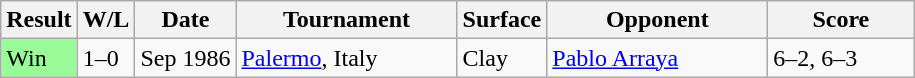<table class="sortable wikitable">
<tr>
<th style="width:40px">Result</th>
<th style="width:30px" class="unsortable">W/L</th>
<th style="width:60px">Date</th>
<th style="width:140px">Tournament</th>
<th style="width:50px">Surface</th>
<th style="width:140px">Opponent</th>
<th style="width:90px" class="unsortable">Score</th>
</tr>
<tr>
<td style="background:#98fb98;">Win</td>
<td>1–0</td>
<td>Sep 1986</td>
<td><a href='#'>Palermo</a>, Italy</td>
<td>Clay</td>
<td> <a href='#'>Pablo Arraya</a></td>
<td>6–2, 6–3</td>
</tr>
</table>
